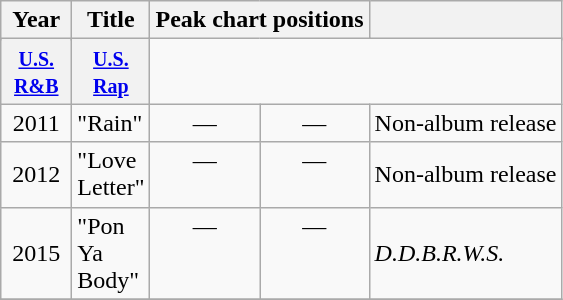<table class="wikitable">
<tr>
<th rowspan="2">Year</th>
<th rowspan="2">Title</th>
<th colspan="2">Peak chart positions</th>
<th rowspan="2"></th>
</tr>
<tr>
</tr>
<tr>
<th align="center" width="40"><small><a href='#'>U.S. R&B</a></small></th>
<th align="center" width="40"><small><a href='#'>U.S. Rap</a></small></th>
</tr>
<tr>
<td align="center" rowspan="1">2011</td>
<td align="left" valign="top">"Rain"</td>
<td align="center" valign="top">—</td>
<td align="center" valign="top">—</td>
<td align="left" rowspan="1">Non-album release</td>
</tr>
<tr>
<td align="center" rowspan="1">2012</td>
<td align="left" valign="top">"Love Letter"</td>
<td align="center" valign="top">—</td>
<td align="center" valign="top">—</td>
<td align="left" rowspan="1">Non-album release</td>
</tr>
<tr>
<td align="center" rowspan="1">2015</td>
<td align="left" valign="top">"Pon Ya Body"</td>
<td align="center" valign="top">—</td>
<td align="center" valign="top">—</td>
<td align="left" rowspan="1"><em>D.D.B.R.W.S.</em></td>
</tr>
<tr>
</tr>
</table>
